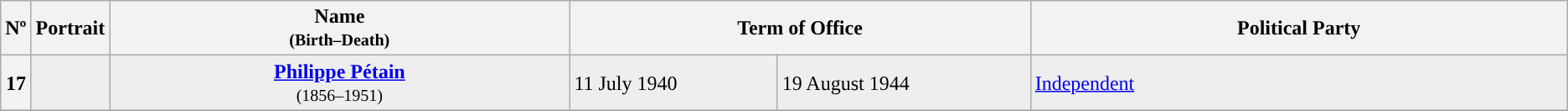<table class="wikitable">
<tr>
<th>Nº</th>
<th>Portrait</th>
<th width="30%">Name<br><small>(Birth–Death)</small></th>
<th colspan="2" width="30%">Term of Office</th>
<th width="35%">Political Party</th>
</tr>
<tr bgcolor="#EEEEEE">
<th style="background:">17</th>
<td></td>
<td align="center"><strong><a href='#'>Philippe Pétain</a></strong><br><small>(1856–1951)</small></td>
<td>11 July 1940</td>
<td>19 August 1944</td>
<td><a href='#'>Independent</a></td>
</tr>
<tr>
</tr>
</table>
